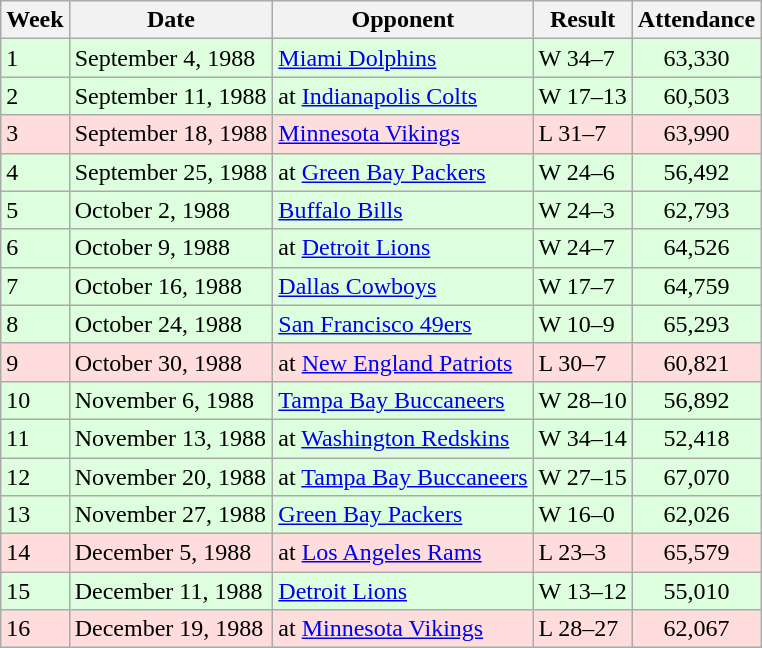<table class="wikitable">
<tr>
<th>Week</th>
<th>Date</th>
<th>Opponent</th>
<th>Result</th>
<th>Attendance</th>
</tr>
<tr style="background: #ddffdd;">
<td>1</td>
<td>September 4, 1988</td>
<td><a href='#'>Miami Dolphins</a></td>
<td>W 34–7</td>
<td style="text-align:center">63,330</td>
</tr>
<tr style="background: #ddffdd;">
<td>2</td>
<td>September 11, 1988</td>
<td>at <a href='#'>Indianapolis Colts</a></td>
<td>W 17–13</td>
<td style="text-align:center">60,503</td>
</tr>
<tr style="background: #ffdddd;">
<td>3</td>
<td>September 18, 1988</td>
<td><a href='#'>Minnesota Vikings</a></td>
<td>L 31–7</td>
<td style="text-align:center">63,990</td>
</tr>
<tr style="background: #ddffdd;">
<td>4</td>
<td>September 25, 1988</td>
<td>at <a href='#'>Green Bay Packers</a></td>
<td>W 24–6</td>
<td style="text-align:center">56,492</td>
</tr>
<tr style="background: #ddffdd;">
<td>5</td>
<td>October 2, 1988</td>
<td><a href='#'>Buffalo Bills</a></td>
<td>W 24–3</td>
<td style="text-align:center">62,793</td>
</tr>
<tr style="background: #ddffdd;">
<td>6</td>
<td>October 9, 1988</td>
<td>at <a href='#'>Detroit Lions</a></td>
<td>W 24–7</td>
<td style="text-align:center">64,526</td>
</tr>
<tr style="background: #ddffdd;">
<td>7</td>
<td>October 16, 1988</td>
<td><a href='#'>Dallas Cowboys</a></td>
<td>W 17–7</td>
<td style="text-align:center">64,759</td>
</tr>
<tr style="background: #ddffdd;">
<td>8</td>
<td>October 24, 1988</td>
<td><a href='#'>San Francisco 49ers</a></td>
<td>W 10–9</td>
<td style="text-align:center">65,293</td>
</tr>
<tr style="background: #ffdddd;">
<td>9</td>
<td>October 30, 1988</td>
<td>at <a href='#'>New England Patriots</a></td>
<td>L 30–7</td>
<td style="text-align:center">60,821</td>
</tr>
<tr style="background: #ddffdd;">
<td>10</td>
<td>November 6, 1988</td>
<td><a href='#'>Tampa Bay Buccaneers</a></td>
<td>W 28–10</td>
<td style="text-align:center">56,892</td>
</tr>
<tr style="background: #ddffdd;">
<td>11</td>
<td>November 13, 1988</td>
<td>at <a href='#'>Washington Redskins</a></td>
<td>W 34–14</td>
<td style="text-align:center">52,418</td>
</tr>
<tr style="background: #ddffdd;">
<td>12</td>
<td>November 20, 1988</td>
<td>at <a href='#'>Tampa Bay Buccaneers</a></td>
<td>W 27–15</td>
<td style="text-align:center">67,070</td>
</tr>
<tr style="background: #ddffdd;">
<td>13</td>
<td>November 27, 1988</td>
<td><a href='#'>Green Bay Packers</a></td>
<td>W 16–0</td>
<td style="text-align:center">62,026</td>
</tr>
<tr style="background: #ffdddd;">
<td>14</td>
<td>December 5, 1988</td>
<td>at <a href='#'>Los Angeles Rams</a></td>
<td>L 23–3</td>
<td style="text-align:center">65,579</td>
</tr>
<tr style="background: #ddffdd;">
<td>15</td>
<td>December 11, 1988</td>
<td><a href='#'>Detroit Lions</a></td>
<td>W 13–12</td>
<td style="text-align:center">55,010</td>
</tr>
<tr style="background: #ffdddd;">
<td>16</td>
<td>December 19, 1988</td>
<td>at <a href='#'>Minnesota Vikings</a></td>
<td>L 28–27</td>
<td style="text-align:center">62,067</td>
</tr>
</table>
